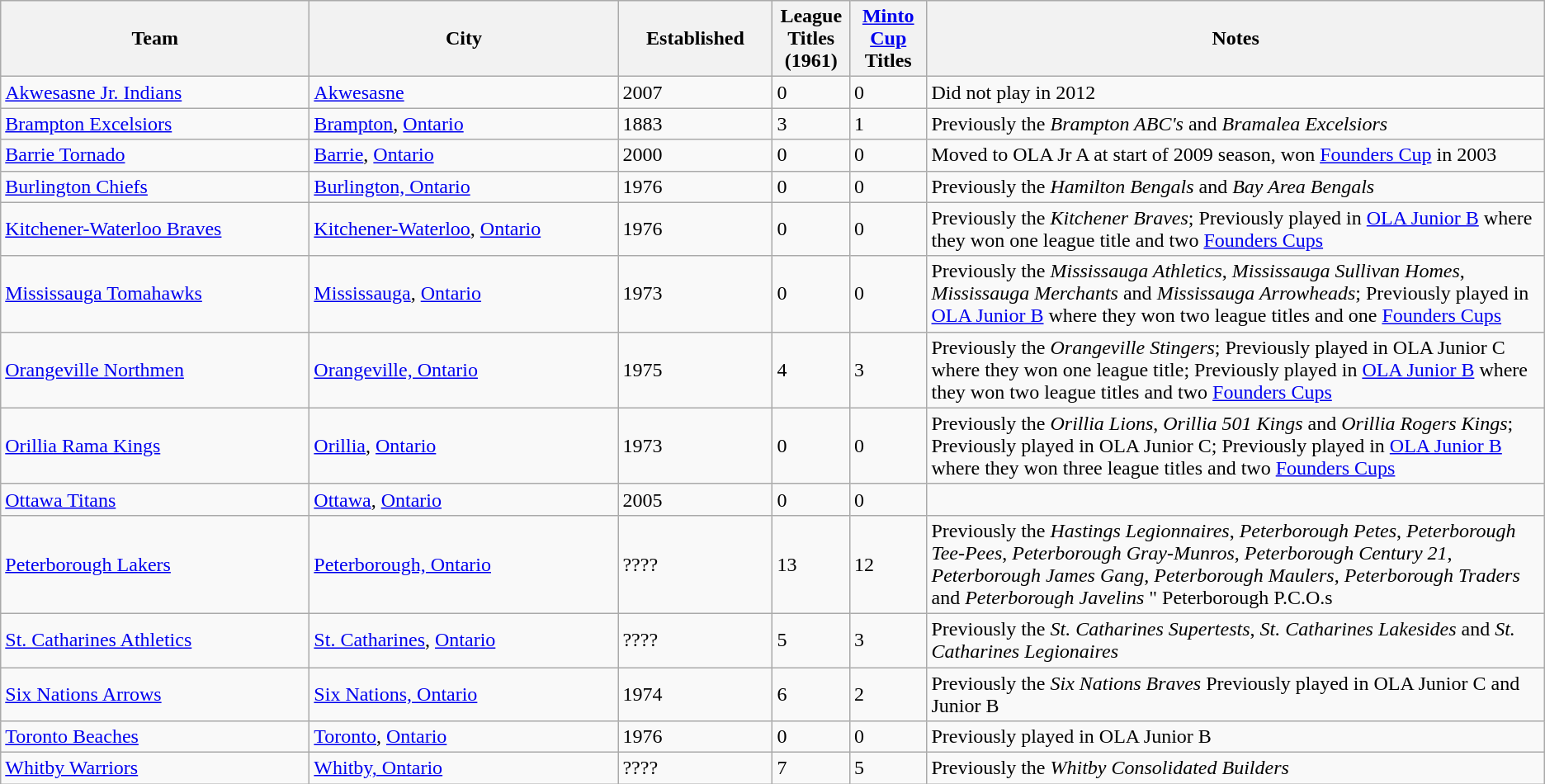<table class="wikitable sortable">
<tr>
<th bgcolor="#DDDDFF" width="20%">Team</th>
<th bgcolor="#DDDDFF" width="20%">City</th>
<th bgcolor="#DDDDFF" width="10%">Established</th>
<th bgcolor="#DDDDFF" width="5%">League Titles (1961)</th>
<th bgcolor="#DDDDFF" width="5%"><a href='#'>Minto Cup</a> Titles</th>
<th bgcolor="#DDDDFF" width="40%" class="unsortable">Notes</th>
</tr>
<tr>
<td><a href='#'>Akwesasne Jr. Indians</a></td>
<td><a href='#'>Akwesasne</a></td>
<td>2007</td>
<td>0</td>
<td>0</td>
<td>Did not play in 2012</td>
</tr>
<tr>
<td><a href='#'>Brampton Excelsiors</a></td>
<td><a href='#'>Brampton</a>, <a href='#'>Ontario</a></td>
<td>1883</td>
<td>3</td>
<td>1</td>
<td>Previously the <em>Brampton ABC's</em> and <em>Bramalea Excelsiors</em></td>
</tr>
<tr>
<td><a href='#'>Barrie Tornado</a></td>
<td><a href='#'>Barrie</a>, <a href='#'>Ontario</a></td>
<td>2000</td>
<td>0</td>
<td>0</td>
<td>Moved to OLA Jr A at start of 2009 season, won <a href='#'>Founders Cup</a> in 2003</td>
</tr>
<tr>
<td><a href='#'>Burlington Chiefs</a></td>
<td><a href='#'>Burlington, Ontario</a></td>
<td>1976</td>
<td>0</td>
<td>0</td>
<td>Previously the <em>Hamilton Bengals</em> and <em>Bay Area Bengals</em></td>
</tr>
<tr>
<td><a href='#'>Kitchener-Waterloo Braves</a></td>
<td><a href='#'>Kitchener-Waterloo</a>, <a href='#'>Ontario</a></td>
<td>1976</td>
<td>0</td>
<td>0</td>
<td>Previously the <em>Kitchener Braves</em>; Previously played in <a href='#'>OLA Junior B</a> where they won one league title and two <a href='#'>Founders Cups</a></td>
</tr>
<tr>
<td><a href='#'>Mississauga Tomahawks</a></td>
<td><a href='#'>Mississauga</a>, <a href='#'>Ontario</a></td>
<td>1973</td>
<td>0</td>
<td>0</td>
<td>Previously the <em>Mississauga Athletics</em>, <em>Mississauga Sullivan Homes</em>, <em>Mississauga Merchants</em> and <em>Mississauga Arrowheads</em>; Previously played in <a href='#'>OLA Junior B</a> where they won two league titles and one <a href='#'>Founders Cups</a></td>
</tr>
<tr>
<td><a href='#'>Orangeville Northmen</a></td>
<td><a href='#'>Orangeville, Ontario</a></td>
<td>1975</td>
<td>4</td>
<td>3</td>
<td>Previously the <em>Orangeville Stingers</em>; Previously played in OLA Junior C where they won one league title; Previously played in <a href='#'>OLA Junior B</a> where they won two league titles and two <a href='#'>Founders Cups</a></td>
</tr>
<tr>
<td><a href='#'>Orillia Rama Kings</a></td>
<td><a href='#'>Orillia</a>, <a href='#'>Ontario</a></td>
<td>1973</td>
<td>0</td>
<td>0</td>
<td>Previously the <em>Orillia Lions</em>, <em>Orillia 501 Kings</em> and <em>Orillia Rogers Kings</em>; Previously played in OLA Junior C; Previously played in <a href='#'>OLA Junior B</a> where they won three league titles and two <a href='#'>Founders Cups</a></td>
</tr>
<tr>
<td><a href='#'>Ottawa Titans</a></td>
<td><a href='#'>Ottawa</a>, <a href='#'>Ontario</a></td>
<td>2005</td>
<td>0</td>
<td>0</td>
<td></td>
</tr>
<tr>
<td><a href='#'>Peterborough Lakers</a></td>
<td><a href='#'>Peterborough, Ontario</a></td>
<td>????</td>
<td>13</td>
<td>12</td>
<td>Previously the <em>Hastings Legionnaires</em>, <em>Peterborough Petes</em>, <em>Peterborough Tee-Pees</em>, <em>Peterborough Gray-Munros</em>, <em>Peterborough Century 21</em>, <em>Peterborough James Gang</em>, <em>Peterborough Maulers</em>, <em>Peterborough Traders</em> and <em>Peterborough Javelins</em> " Peterborough P.C.O.s</td>
</tr>
<tr>
<td><a href='#'>St. Catharines Athletics</a></td>
<td><a href='#'>St. Catharines</a>, <a href='#'>Ontario</a></td>
<td>????</td>
<td>5</td>
<td>3</td>
<td>Previously the <em>St. Catharines Supertests</em>, <em>St. Catharines Lakesides</em> and <em>St. Catharines Legionaires</em></td>
</tr>
<tr>
<td><a href='#'>Six Nations Arrows</a></td>
<td><a href='#'>Six Nations, Ontario</a></td>
<td>1974</td>
<td>6</td>
<td>2</td>
<td>Previously the <em>Six Nations Braves</em> Previously played in OLA Junior C and Junior B</td>
</tr>
<tr>
<td><a href='#'>Toronto Beaches</a></td>
<td><a href='#'>Toronto</a>, <a href='#'>Ontario</a></td>
<td>1976</td>
<td>0</td>
<td>0</td>
<td>Previously played in OLA Junior B</td>
</tr>
<tr>
<td><a href='#'>Whitby Warriors</a></td>
<td><a href='#'>Whitby, Ontario</a></td>
<td>????</td>
<td>7</td>
<td>5</td>
<td>Previously the <em>Whitby Consolidated Builders</em></td>
</tr>
</table>
